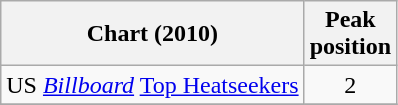<table class="wikitable sortable">
<tr>
<th>Chart (2010)</th>
<th>Peak<br>position</th>
</tr>
<tr>
<td>US <em><a href='#'>Billboard</a></em> <a href='#'>Top Heatseekers</a></td>
<td align="center">2</td>
</tr>
<tr>
</tr>
</table>
